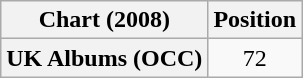<table class="wikitable plainrowheaders" style="text-align:center">
<tr>
<th scope="col">Chart (2008)</th>
<th scope="col">Position</th>
</tr>
<tr>
<th scope="row">UK Albums (OCC)</th>
<td>72</td>
</tr>
</table>
